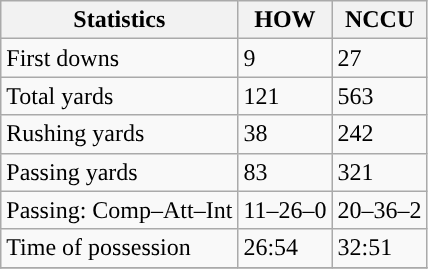<table class="wikitable" style="float: left;">
<tr>
<th>Statistics</th>
<th>HOW</th>
<th>NCCU</th>
</tr>
<tr>
<td>First downs</td>
<td>9</td>
<td>27</td>
</tr>
<tr>
<td>Total yards</td>
<td>121</td>
<td>563</td>
</tr>
<tr>
<td>Rushing yards</td>
<td>38</td>
<td>242</td>
</tr>
<tr>
<td>Passing yards</td>
<td>83</td>
<td>321</td>
</tr>
<tr>
<td>Passing: Comp–Att–Int</td>
<td>11–26–0</td>
<td>20–36–2</td>
</tr>
<tr>
<td>Time of possession</td>
<td>26:54</td>
<td>32:51</td>
</tr>
<tr>
</tr>
</table>
